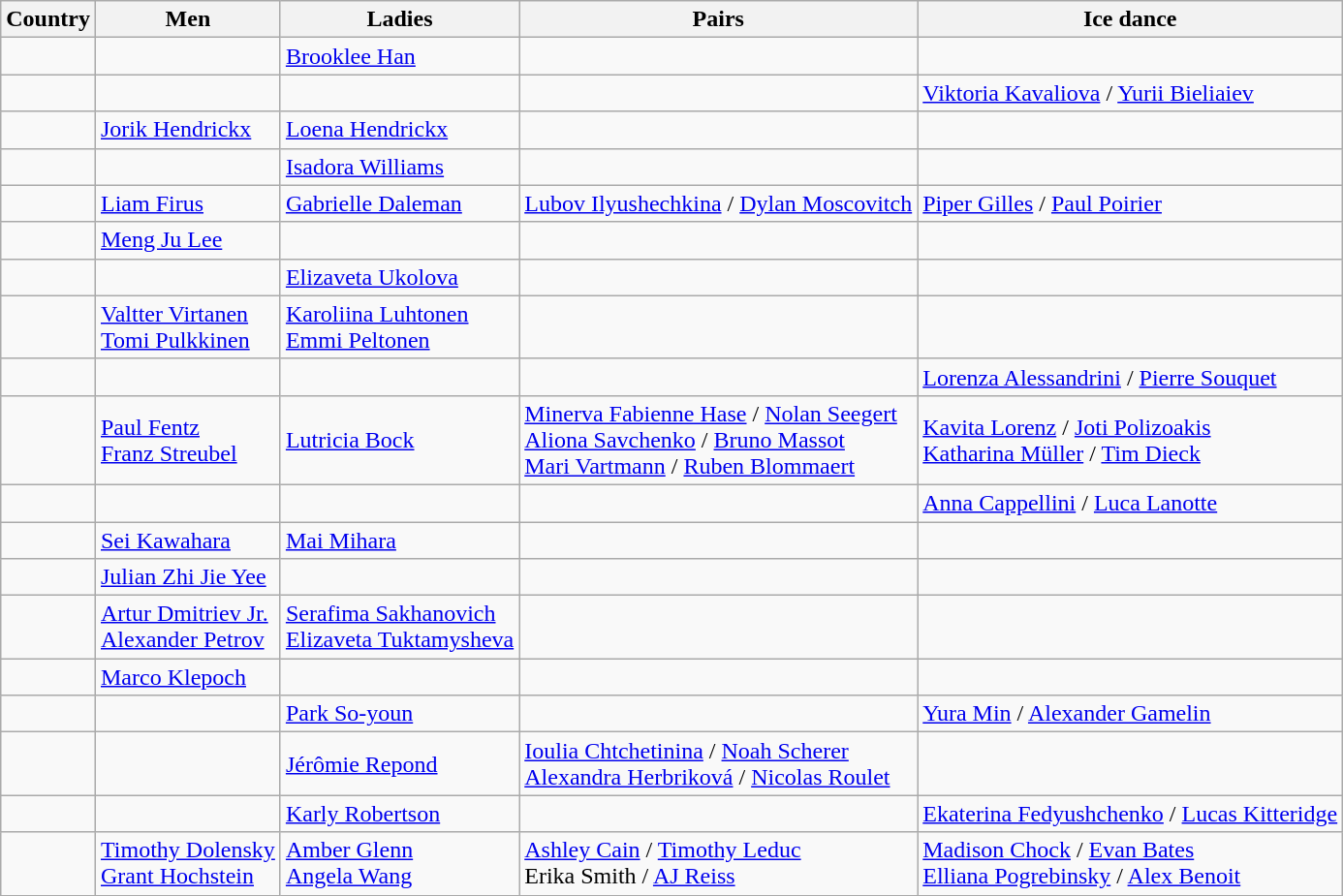<table class="wikitable">
<tr>
<th>Country</th>
<th>Men</th>
<th>Ladies</th>
<th>Pairs</th>
<th>Ice dance</th>
</tr>
<tr>
<td></td>
<td></td>
<td><a href='#'>Brooklee Han</a></td>
<td></td>
<td></td>
</tr>
<tr>
<td></td>
<td></td>
<td></td>
<td></td>
<td><a href='#'>Viktoria Kavaliova</a> / <a href='#'>Yurii Bieliaiev</a></td>
</tr>
<tr>
<td></td>
<td><a href='#'>Jorik Hendrickx</a></td>
<td><a href='#'>Loena Hendrickx</a></td>
<td></td>
<td></td>
</tr>
<tr>
<td></td>
<td></td>
<td><a href='#'>Isadora Williams</a></td>
<td></td>
<td></td>
</tr>
<tr>
<td></td>
<td><a href='#'>Liam Firus</a></td>
<td><a href='#'>Gabrielle Daleman</a></td>
<td><a href='#'>Lubov Ilyushechkina</a> / <a href='#'>Dylan Moscovitch</a></td>
<td><a href='#'>Piper Gilles</a> / <a href='#'>Paul Poirier</a></td>
</tr>
<tr>
<td></td>
<td><a href='#'>Meng Ju Lee</a></td>
<td></td>
<td></td>
<td></td>
</tr>
<tr>
<td></td>
<td></td>
<td><a href='#'>Elizaveta Ukolova</a></td>
<td></td>
<td></td>
</tr>
<tr>
<td></td>
<td><a href='#'>Valtter Virtanen</a> <br> <a href='#'>Tomi Pulkkinen</a></td>
<td><a href='#'>Karoliina Luhtonen</a> <br> <a href='#'>Emmi Peltonen</a></td>
<td></td>
<td></td>
</tr>
<tr>
<td></td>
<td></td>
<td></td>
<td></td>
<td><a href='#'>Lorenza Alessandrini</a> / <a href='#'>Pierre Souquet</a></td>
</tr>
<tr>
<td></td>
<td><a href='#'>Paul Fentz</a> <br> <a href='#'>Franz Streubel</a></td>
<td><a href='#'>Lutricia Bock</a></td>
<td><a href='#'>Minerva Fabienne Hase</a> / <a href='#'>Nolan Seegert</a> <br> <a href='#'>Aliona Savchenko</a> / <a href='#'>Bruno Massot</a> <br> <a href='#'>Mari Vartmann</a> / <a href='#'>Ruben Blommaert</a></td>
<td><a href='#'>Kavita Lorenz</a> / <a href='#'>Joti Polizoakis</a> <br> <a href='#'>Katharina Müller</a> / <a href='#'>Tim Dieck</a></td>
</tr>
<tr>
<td></td>
<td></td>
<td></td>
<td></td>
<td><a href='#'>Anna Cappellini</a> / <a href='#'>Luca Lanotte</a></td>
</tr>
<tr>
<td></td>
<td><a href='#'>Sei Kawahara</a></td>
<td><a href='#'>Mai Mihara</a></td>
<td></td>
<td></td>
</tr>
<tr>
<td></td>
<td><a href='#'>Julian Zhi Jie Yee</a></td>
<td></td>
<td></td>
<td></td>
</tr>
<tr>
<td></td>
<td><a href='#'>Artur Dmitriev Jr.</a> <br> <a href='#'>Alexander Petrov</a></td>
<td><a href='#'>Serafima Sakhanovich</a> <br> <a href='#'>Elizaveta Tuktamysheva</a></td>
<td></td>
<td></td>
</tr>
<tr>
<td></td>
<td><a href='#'>Marco Klepoch</a></td>
<td></td>
<td></td>
<td></td>
</tr>
<tr>
<td></td>
<td></td>
<td><a href='#'>Park So-youn</a></td>
<td></td>
<td><a href='#'>Yura Min</a> / <a href='#'>Alexander Gamelin</a></td>
</tr>
<tr>
<td></td>
<td></td>
<td><a href='#'>Jérômie Repond</a></td>
<td><a href='#'>Ioulia Chtchetinina</a> / <a href='#'>Noah Scherer</a> <br> <a href='#'>Alexandra Herbriková</a> / <a href='#'>Nicolas Roulet</a></td>
<td></td>
</tr>
<tr>
<td></td>
<td></td>
<td><a href='#'>Karly Robertson</a></td>
<td></td>
<td><a href='#'>Ekaterina Fedyushchenko</a> / <a href='#'>Lucas Kitteridge</a></td>
</tr>
<tr>
<td></td>
<td><a href='#'>Timothy Dolensky</a> <br> <a href='#'>Grant Hochstein</a></td>
<td><a href='#'>Amber Glenn</a> <br> <a href='#'>Angela Wang</a></td>
<td><a href='#'>Ashley Cain</a> / <a href='#'>Timothy Leduc</a> <br> Erika Smith / <a href='#'>AJ Reiss</a></td>
<td><a href='#'>Madison Chock</a> / <a href='#'>Evan Bates</a> <br> <a href='#'>Elliana Pogrebinsky</a> / <a href='#'>Alex Benoit</a></td>
</tr>
</table>
